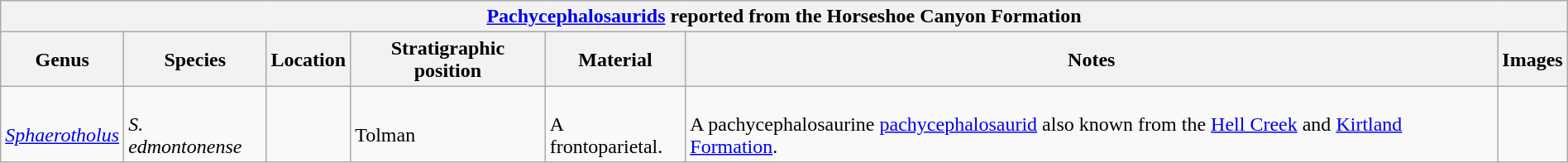<table class="wikitable" align="center" width="100%">
<tr>
<th colspan="7" align="center"><strong><a href='#'>Pachycephalosaurids</a> reported from the Horseshoe Canyon Formation</strong></th>
</tr>
<tr>
<th>Genus</th>
<th>Species</th>
<th>Location</th>
<th>Stratigraphic position</th>
<th>Material</th>
<th>Notes</th>
<th>Images</th>
</tr>
<tr>
<td><br><em><a href='#'>Sphaerotholus</a></em></td>
<td><br><em>S. edmontonense</em></td>
<td></td>
<td><br>Tolman</td>
<td><br>A frontoparietal.</td>
<td><br>A pachycephalosaurine <a href='#'>pachycephalosaurid</a> also known from the <a href='#'>Hell Creek</a> and <a href='#'>Kirtland Formation</a>.</td>
<td></td>
</tr>
</table>
